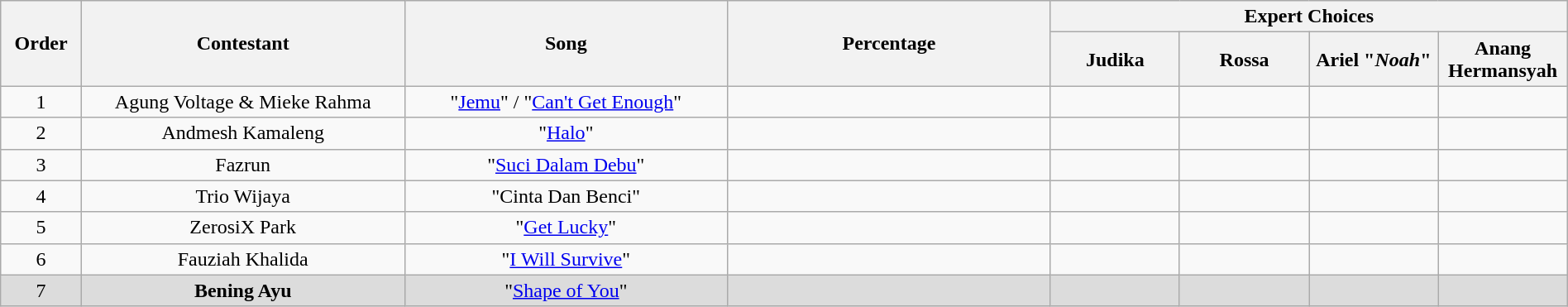<table class="wikitable" style="text-align:center; width:100%;">
<tr>
<th scope="col" rowspan="2" style="width:05%;">Order</th>
<th scope="col" rowspan="2" style="width:20%;">Contestant</th>
<th scope="col" rowspan="2" style="width:20%;">Song</th>
<th scope="col" rowspan="2" style="width:20%;">Percentage</th>
<th scope="col" colspan="4" style="width:32%;">Expert Choices</th>
</tr>
<tr>
<th style="width:08%;">Judika</th>
<th style="width:08%;">Rossa</th>
<th style="width:08%;">Ariel "<em>Noah</em>"</th>
<th style="width:08%;">Anang Hermansyah</th>
</tr>
<tr>
<td>1</td>
<td>Agung Voltage & Mieke Rahma</td>
<td>"<a href='#'>Jemu</a>" / "<a href='#'>Can't Get Enough</a>"</td>
<td></td>
<td></td>
<td></td>
<td></td>
<td></td>
</tr>
<tr>
<td>2</td>
<td>Andmesh Kamaleng</td>
<td>"<a href='#'>Halo</a>"</td>
<td></td>
<td></td>
<td></td>
<td></td>
<td></td>
</tr>
<tr>
<td>3</td>
<td>Fazrun</td>
<td>"<a href='#'>Suci Dalam Debu</a>"</td>
<td></td>
<td></td>
<td></td>
<td></td>
<td></td>
</tr>
<tr>
<td>4</td>
<td>Trio Wijaya</td>
<td>"Cinta Dan Benci"</td>
<td></td>
<td></td>
<td></td>
<td></td>
<td></td>
</tr>
<tr>
<td>5</td>
<td>ZerosiX Park</td>
<td>"<a href='#'>Get Lucky</a>"</td>
<td></td>
<td></td>
<td></td>
<td></td>
<td></td>
</tr>
<tr>
<td>6</td>
<td>Fauziah Khalida</td>
<td>"<a href='#'>I Will Survive</a>"</td>
<td></td>
<td></td>
<td></td>
<td></td>
<td></td>
</tr>
<tr style="background:#DCDCDC;">
<td>7</td>
<td><strong>Bening Ayu</strong></td>
<td>"<a href='#'>Shape of You</a>"</td>
<td></td>
<td></td>
<td></td>
<td></td>
<td></td>
</tr>
</table>
